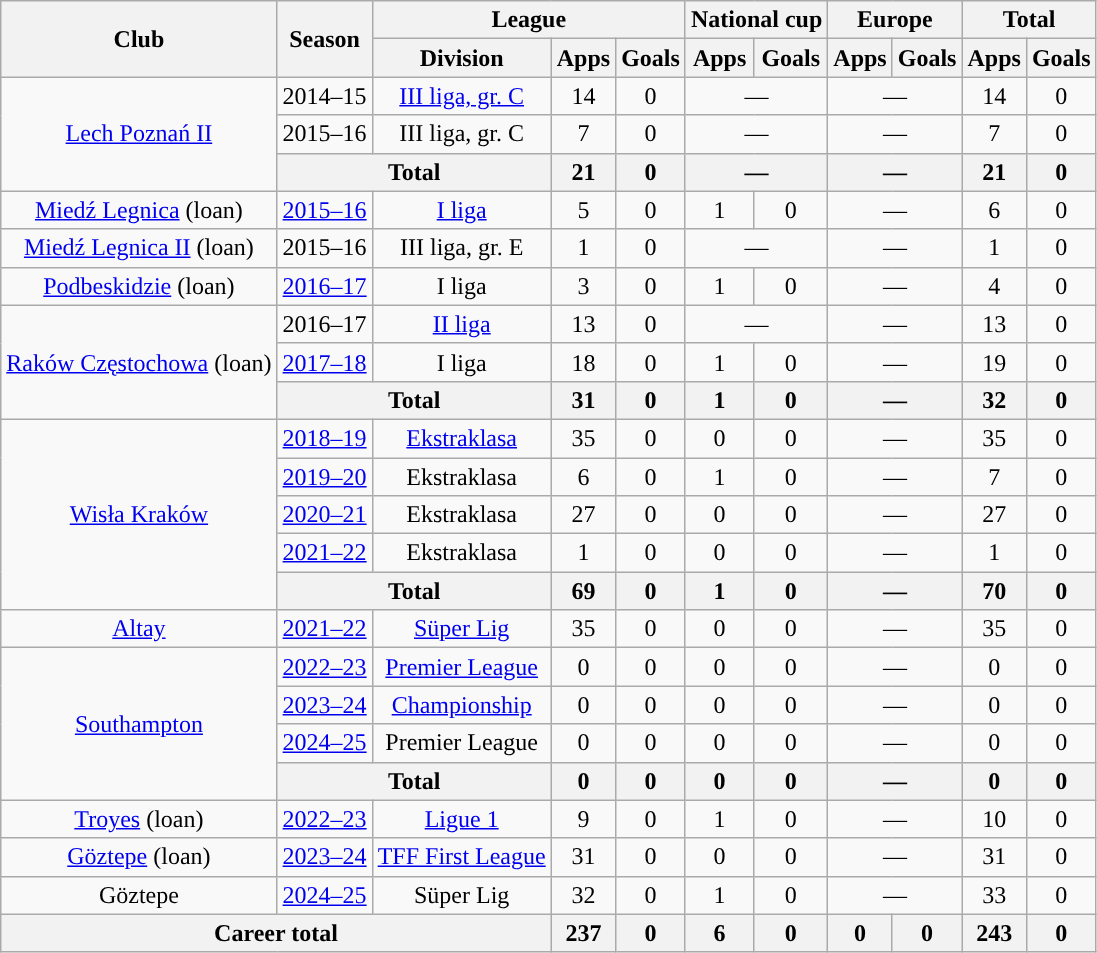<table class="wikitable" style="text-align: center;">
<tr>
<th rowspan="2">Club</th>
<th rowspan="2">Season</th>
<th colspan="3">League</th>
<th colspan="2">National cup</th>
<th colspan="2">Europe</th>
<th colspan="2">Total</th>
</tr>
<tr>
<th>Division</th>
<th>Apps</th>
<th>Goals</th>
<th>Apps</th>
<th>Goals</th>
<th>Apps</th>
<th>Goals</th>
<th>Apps</th>
<th>Goals</th>
</tr>
<tr>
<td rowspan="3"><a href='#'>Lech Poznań II</a></td>
<td>2014–15</td>
<td><a href='#'>III liga, gr. C</a></td>
<td>14</td>
<td>0</td>
<td colspan="2">—</td>
<td colspan="2">—</td>
<td>14</td>
<td>0</td>
</tr>
<tr>
<td>2015–16</td>
<td>III liga, gr. C</td>
<td>7</td>
<td>0</td>
<td colspan="2">—</td>
<td colspan="2">—</td>
<td>7</td>
<td>0</td>
</tr>
<tr>
<th colspan="2">Total</th>
<th>21</th>
<th>0</th>
<th colspan="2">—</th>
<th colspan="2">—</th>
<th>21</th>
<th>0</th>
</tr>
<tr>
<td><a href='#'>Miedź Legnica</a> (loan)</td>
<td><a href='#'>2015–16</a></td>
<td><a href='#'>I liga</a></td>
<td>5</td>
<td>0</td>
<td>1</td>
<td>0</td>
<td colspan="2">—</td>
<td>6</td>
<td>0</td>
</tr>
<tr>
<td><a href='#'>Miedź Legnica II</a> (loan)</td>
<td>2015–16</td>
<td>III liga, gr. E</td>
<td>1</td>
<td>0</td>
<td colspan="2">—</td>
<td colspan="2">—</td>
<td>1</td>
<td>0</td>
</tr>
<tr>
<td><a href='#'>Podbeskidzie</a> (loan)</td>
<td><a href='#'>2016–17</a></td>
<td>I liga</td>
<td>3</td>
<td>0</td>
<td>1</td>
<td>0</td>
<td colspan="2">—</td>
<td>4</td>
<td>0</td>
</tr>
<tr>
<td rowspan="3"><a href='#'>Raków Częstochowa</a> (loan)</td>
<td>2016–17</td>
<td><a href='#'>II liga</a></td>
<td>13</td>
<td>0</td>
<td colspan="2">—</td>
<td colspan="2">—</td>
<td>13</td>
<td>0</td>
</tr>
<tr>
<td><a href='#'>2017–18</a></td>
<td>I liga</td>
<td>18</td>
<td>0</td>
<td>1</td>
<td>0</td>
<td colspan="2">—</td>
<td>19</td>
<td>0</td>
</tr>
<tr>
<th colspan="2">Total</th>
<th>31</th>
<th>0</th>
<th>1</th>
<th>0</th>
<th colspan="2">—</th>
<th>32</th>
<th>0</th>
</tr>
<tr>
<td rowspan="5"><a href='#'>Wisła Kraków</a></td>
<td><a href='#'>2018–19</a></td>
<td><a href='#'>Ekstraklasa</a></td>
<td>35</td>
<td>0</td>
<td>0</td>
<td>0</td>
<td colspan="2">—</td>
<td>35</td>
<td>0</td>
</tr>
<tr>
<td><a href='#'>2019–20</a></td>
<td>Ekstraklasa</td>
<td>6</td>
<td>0</td>
<td>1</td>
<td>0</td>
<td colspan="2">—</td>
<td>7</td>
<td>0</td>
</tr>
<tr>
<td><a href='#'>2020–21</a></td>
<td>Ekstraklasa</td>
<td>27</td>
<td>0</td>
<td>0</td>
<td>0</td>
<td colspan="2">—</td>
<td>27</td>
<td>0</td>
</tr>
<tr>
<td><a href='#'>2021–22</a></td>
<td>Ekstraklasa</td>
<td>1</td>
<td>0</td>
<td>0</td>
<td>0</td>
<td colspan="2">—</td>
<td>1</td>
<td>0</td>
</tr>
<tr>
<th colspan="2">Total</th>
<th>69</th>
<th>0</th>
<th>1</th>
<th>0</th>
<th colspan="2">—</th>
<th>70</th>
<th>0</th>
</tr>
<tr>
<td><a href='#'>Altay</a></td>
<td><a href='#'>2021–22</a></td>
<td><a href='#'>Süper Lig</a></td>
<td>35</td>
<td>0</td>
<td>0</td>
<td>0</td>
<td colspan="2">—</td>
<td>35</td>
<td>0</td>
</tr>
<tr>
<td rowspan="4"><a href='#'>Southampton</a></td>
<td><a href='#'>2022–23</a></td>
<td><a href='#'>Premier League</a></td>
<td>0</td>
<td>0</td>
<td>0</td>
<td>0</td>
<td colspan="2">—</td>
<td>0</td>
<td>0</td>
</tr>
<tr>
<td><a href='#'>2023–24</a></td>
<td><a href='#'>Championship</a></td>
<td>0</td>
<td>0</td>
<td>0</td>
<td>0</td>
<td colspan="2">—</td>
<td>0</td>
<td>0</td>
</tr>
<tr>
<td><a href='#'>2024–25</a></td>
<td>Premier League</td>
<td>0</td>
<td>0</td>
<td>0</td>
<td>0</td>
<td colspan="2">—</td>
<td>0</td>
<td>0</td>
</tr>
<tr>
<th colspan="2">Total</th>
<th>0</th>
<th>0</th>
<th>0</th>
<th>0</th>
<th colspan="2">—</th>
<th>0</th>
<th>0</th>
</tr>
<tr>
<td><a href='#'>Troyes</a> (loan)</td>
<td><a href='#'>2022–23</a></td>
<td><a href='#'>Ligue 1</a></td>
<td>9</td>
<td>0</td>
<td>1</td>
<td>0</td>
<td colspan="2">—</td>
<td>10</td>
<td>0</td>
</tr>
<tr>
<td><a href='#'>Göztepe</a> (loan)</td>
<td><a href='#'>2023–24</a></td>
<td><a href='#'>TFF First League</a></td>
<td>31</td>
<td>0</td>
<td>0</td>
<td>0</td>
<td colspan="2">—</td>
<td>31</td>
<td>0</td>
</tr>
<tr>
<td>Göztepe</td>
<td><a href='#'>2024–25</a></td>
<td>Süper Lig</td>
<td>32</td>
<td>0</td>
<td>1</td>
<td>0</td>
<td colspan="2">—</td>
<td>33</td>
<td>0</td>
</tr>
<tr>
<th colspan="3">Career total</th>
<th>237</th>
<th>0</th>
<th>6</th>
<th>0</th>
<th>0</th>
<th>0</th>
<th>243</th>
<th>0</th>
</tr>
</table>
